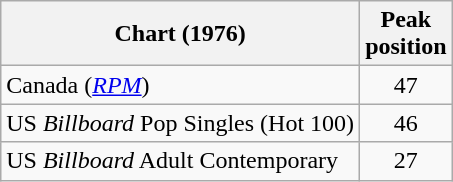<table class="wikitable">
<tr>
<th>Chart (1976)</th>
<th>Peak<br>position</th>
</tr>
<tr>
<td>Canada (<a href='#'><em>RPM</em></a>)</td>
<td align="center">47</td>
</tr>
<tr>
<td>US <em>Billboard</em> Pop Singles (Hot 100)</td>
<td align="center">46</td>
</tr>
<tr>
<td>US <em>Billboard</em> Adult Contemporary</td>
<td align="center">27</td>
</tr>
</table>
